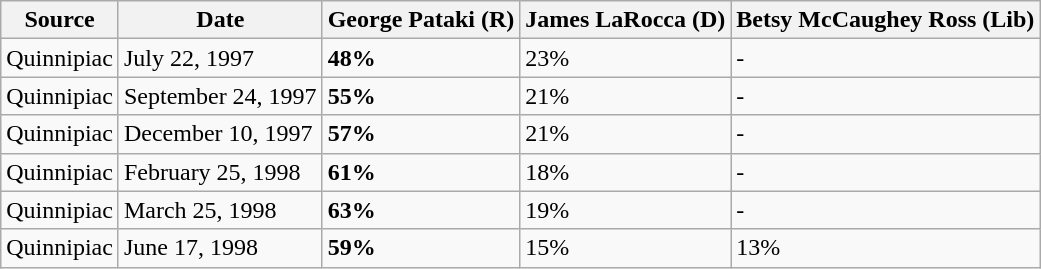<table class="wikitable">
<tr>
<th>Source</th>
<th>Date</th>
<th>George Pataki (R)</th>
<th>James LaRocca (D)</th>
<th>Betsy McCaughey Ross (Lib)</th>
</tr>
<tr>
<td>Quinnipiac</td>
<td>July 22, 1997</td>
<td><strong>48%</strong></td>
<td>23%</td>
<td>-</td>
</tr>
<tr>
<td>Quinnipiac</td>
<td>September 24, 1997</td>
<td><strong>55%</strong></td>
<td>21%</td>
<td>-</td>
</tr>
<tr>
<td>Quinnipiac</td>
<td>December 10, 1997</td>
<td><strong>57%</strong></td>
<td>21%</td>
<td>-</td>
</tr>
<tr>
<td>Quinnipiac</td>
<td>February 25, 1998</td>
<td><strong>61%</strong></td>
<td>18%</td>
<td>-</td>
</tr>
<tr>
<td>Quinnipiac</td>
<td>March 25, 1998</td>
<td><strong>63%</strong></td>
<td>19%</td>
<td>-</td>
</tr>
<tr>
<td>Quinnipiac</td>
<td>June 17, 1998</td>
<td><strong>59%</strong></td>
<td>15%</td>
<td>13%</td>
</tr>
</table>
